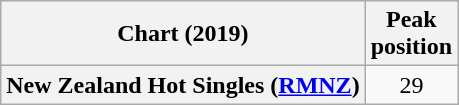<table class="wikitable plainrowheaders" style="text-align:center">
<tr>
<th scope="col">Chart (2019)</th>
<th scope="col">Peak<br>position</th>
</tr>
<tr>
<th scope="row">New Zealand Hot Singles (<a href='#'>RMNZ</a>)</th>
<td>29</td>
</tr>
</table>
